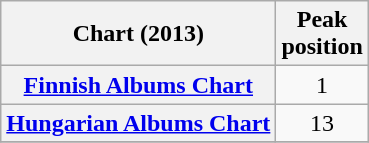<table class="wikitable plainrowheaders sortable" style="text-align:center;">
<tr>
<th scope="col">Chart (2013)</th>
<th scope="col">Peak<br>position</th>
</tr>
<tr>
<th scope="row"><a href='#'>Finnish Albums Chart</a></th>
<td>1</td>
</tr>
<tr>
<th scope="row"><a href='#'>Hungarian Albums Chart</a></th>
<td>13</td>
</tr>
<tr>
</tr>
</table>
